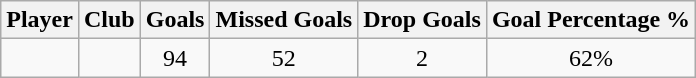<table class="wikitable" style="text-align:center">
<tr>
<th>Player</th>
<th>Club</th>
<th>Goals</th>
<th>Missed Goals</th>
<th>Drop Goals</th>
<th>Goal Percentage %</th>
</tr>
<tr>
<td align="left"></td>
<td align="left"></td>
<td>94</td>
<td>52</td>
<td>2</td>
<td>62%</td>
</tr>
</table>
